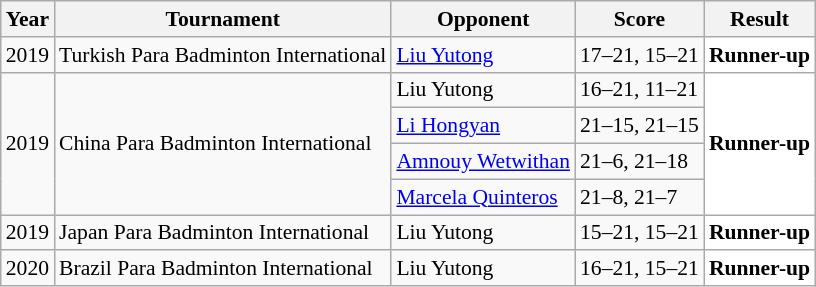<table class="sortable wikitable" style="font-size: 90%;">
<tr>
<th>Year</th>
<th>Tournament</th>
<th>Opponent</th>
<th>Score</th>
<th>Result</th>
</tr>
<tr>
<td align="center">2019</td>
<td align="left">Turkish Para Badminton International</td>
<td align="left"> <a href='#'>Liu Yutong</a></td>
<td align="left">17–21, 15–21</td>
<td style="text-align:left; background:white"> <strong>Runner-up</strong></td>
</tr>
<tr>
<td rowspan="4" align="center">2019</td>
<td rowspan="4" align="left">China Para Badminton International</td>
<td align="left"> Liu Yutong</td>
<td>16–21, 11–21</td>
<td rowspan="4" style="text-align:left; background:white"> <strong>Runner-up</strong></td>
</tr>
<tr>
<td align="left"> <a href='#'>Li Hongyan</a></td>
<td>21–15, 21–15</td>
</tr>
<tr>
<td align="left"> <a href='#'>Amnouy Wetwithan</a></td>
<td>21–6, 21–18</td>
</tr>
<tr>
<td align="left"> <a href='#'>Marcela Quinteros</a></td>
<td>21–8, 21–7</td>
</tr>
<tr>
<td align="center">2019</td>
<td align="left">Japan Para Badminton International</td>
<td align="left"> Liu Yutong</td>
<td align="left">15–21, 15–21</td>
<td style="text-align:left; background:white"> <strong>Runner-up</strong></td>
</tr>
<tr>
<td align="center">2020</td>
<td align="left">Brazil Para Badminton International</td>
<td align="left"> Liu Yutong</td>
<td align="left">16–21, 15–21</td>
<td style="text-align:left; background:white"> <strong>Runner-up</strong></td>
</tr>
</table>
